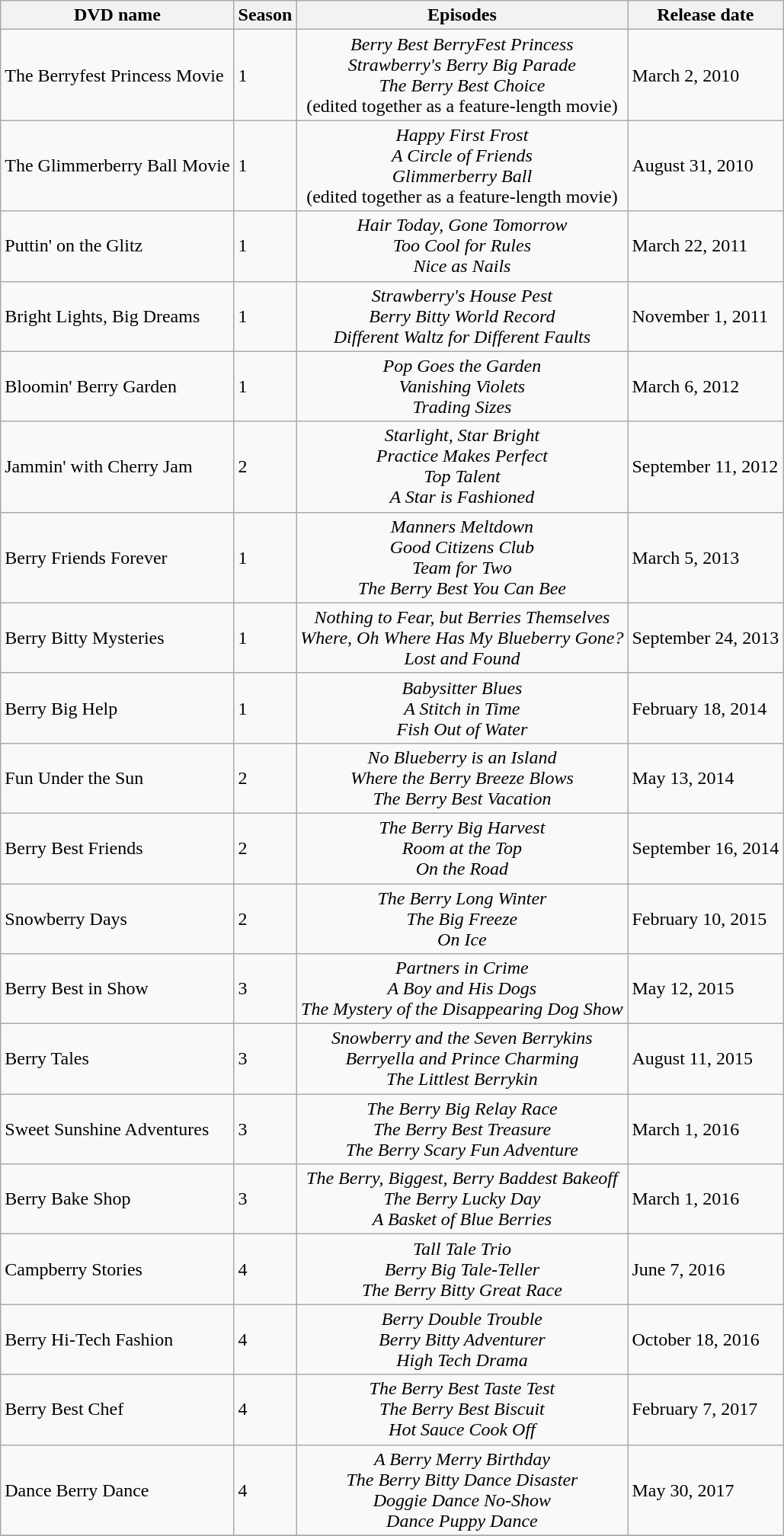<table class="wikitable">
<tr>
<th>DVD name</th>
<th>Season</th>
<th>Episodes</th>
<th>Release date</th>
</tr>
<tr>
<td>The Berryfest Princess Movie</td>
<td>1</td>
<td style="text-align:center;"><em>Berry Best BerryFest Princess</em><br><em>Strawberry's Berry Big Parade</em><br><em>The Berry Best Choice</em><br>(edited together as a feature-length movie)</td>
<td>March 2, 2010</td>
</tr>
<tr>
<td>The Glimmerberry Ball Movie</td>
<td>1</td>
<td style="text-align:center;"><em>Happy First Frost</em><br><em>A Circle of Friends</em><br><em>Glimmerberry Ball</em><br>(edited together as a feature-length movie)</td>
<td>August 31, 2010</td>
</tr>
<tr>
<td>Puttin' on the Glitz</td>
<td>1</td>
<td style="text-align:center;"><em>Hair Today, Gone Tomorrow</em><br><em>Too Cool for Rules</em><br><em>Nice as Nails</em></td>
<td>March 22, 2011</td>
</tr>
<tr>
<td>Bright Lights, Big Dreams</td>
<td>1</td>
<td style="text-align:center;"><em>Strawberry's House Pest</em><br><em>Berry Bitty World Record</em><br><em>Different Waltz for Different Faults</em></td>
<td>November 1, 2011</td>
</tr>
<tr>
<td>Bloomin' Berry Garden</td>
<td>1</td>
<td style="text-align:center;"><em>Pop Goes the Garden</em><br><em>Vanishing Violets</em><br><em>Trading Sizes</em></td>
<td>March 6, 2012</td>
</tr>
<tr>
<td>Jammin' with Cherry Jam</td>
<td>2</td>
<td style="text-align:center;"><em>Starlight, Star Bright</em><br><em>Practice Makes Perfect</em><br><em>Top Talent</em><br><em>A Star is Fashioned</em></td>
<td>September 11, 2012</td>
</tr>
<tr>
<td>Berry Friends Forever</td>
<td>1</td>
<td style="text-align:center;"><em>Manners Meltdown</em><br><em>Good Citizens Club</em><br><em>Team for Two</em><br><em>The Berry Best You Can Bee</em></td>
<td>March 5, 2013</td>
</tr>
<tr>
<td>Berry Bitty Mysteries</td>
<td>1</td>
<td style="text-align:center;"><em>Nothing to Fear, but Berries Themselves</em><br><em>Where, Oh Where Has My Blueberry Gone?</em><br><em>Lost and Found</em></td>
<td>September 24, 2013</td>
</tr>
<tr>
<td>Berry Big Help</td>
<td>1</td>
<td style="text-align:center;"><em>Babysitter Blues</em><br><em>A Stitch in Time</em><br><em>Fish Out of Water</em></td>
<td>February 18, 2014</td>
</tr>
<tr>
<td>Fun Under the Sun</td>
<td>2</td>
<td style="text-align:center;"><em>No Blueberry is an Island</em><br><em>Where the Berry Breeze Blows</em><br><em>The Berry Best Vacation</em></td>
<td>May 13, 2014</td>
</tr>
<tr>
<td>Berry Best Friends</td>
<td>2</td>
<td style="text-align:center;"><em>The Berry Big Harvest</em><br><em>Room at the Top</em><br><em>On the Road</em></td>
<td>September 16, 2014</td>
</tr>
<tr>
<td>Snowberry Days</td>
<td>2</td>
<td style="text-align:center;"><em>The Berry Long Winter</em><br><em>The Big Freeze</em><br><em>On Ice</em></td>
<td>February 10, 2015</td>
</tr>
<tr>
<td>Berry Best in Show</td>
<td>3</td>
<td style="text-align:center;"><em>Partners in Crime</em><br><em>A Boy and His Dogs</em><br><em>The Mystery of the Disappearing Dog Show</em></td>
<td>May 12, 2015</td>
</tr>
<tr>
<td>Berry Tales</td>
<td>3</td>
<td style="text-align:center;"><em>Snowberry and the Seven Berrykins</em><br><em>Berryella and Prince Charming</em><br><em>The Littlest Berrykin</em></td>
<td>August 11, 2015</td>
</tr>
<tr>
<td>Sweet Sunshine Adventures</td>
<td>3</td>
<td style="text-align:center;"><em>The Berry Big Relay Race</em><br><em>The Berry Best Treasure</em><br><em>The Berry Scary Fun Adventure</em></td>
<td>March 1, 2016</td>
</tr>
<tr>
<td>Berry Bake Shop</td>
<td>3</td>
<td style="text-align:center;"><em>The Berry, Biggest, Berry Baddest Bakeoff</em><br><em>The Berry Lucky Day</em><br><em>A Basket of Blue Berries</em></td>
<td>March 1, 2016</td>
</tr>
<tr>
<td>Campberry Stories</td>
<td>4</td>
<td style="text-align:center;"><em>Tall Tale Trio</em><br><em>Berry Big Tale-Teller</em><br><em>The Berry Bitty Great Race</em></td>
<td>June 7, 2016</td>
</tr>
<tr>
<td>Berry Hi-Tech Fashion</td>
<td>4</td>
<td style="text-align:center;"><em>Berry Double Trouble</em><br><em>Berry Bitty Adventurer</em><br><em>High Tech Drama</em></td>
<td>October 18, 2016</td>
</tr>
<tr>
<td>Berry Best Chef</td>
<td>4</td>
<td style="text-align:center;"><em>The Berry Best Taste Test</em><br><em>The Berry Best Biscuit</em><br><em>Hot Sauce Cook Off</em></td>
<td>February 7, 2017</td>
</tr>
<tr>
<td>Dance Berry Dance</td>
<td>4</td>
<td style="text-align:center;"><em>A Berry Merry Birthday</em><br><em>The Berry Bitty Dance Disaster</em><br><em>Doggie Dance No-Show</em><br><em>Dance Puppy Dance</em></td>
<td>May 30, 2017</td>
</tr>
<tr>
</tr>
</table>
